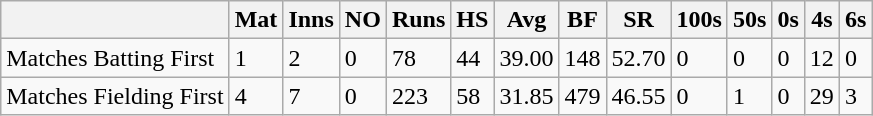<table class="wikitable">
<tr>
<th></th>
<th>Mat</th>
<th>Inns</th>
<th>NO</th>
<th>Runs</th>
<th>HS</th>
<th>Avg</th>
<th>BF</th>
<th>SR</th>
<th>100s</th>
<th>50s</th>
<th>0s</th>
<th>4s</th>
<th>6s</th>
</tr>
<tr>
<td>Matches Batting First</td>
<td>1</td>
<td>2</td>
<td>0</td>
<td>78</td>
<td>44</td>
<td>39.00</td>
<td>148</td>
<td>52.70</td>
<td>0</td>
<td>0</td>
<td>0</td>
<td>12</td>
<td>0</td>
</tr>
<tr>
<td>Matches Fielding First</td>
<td>4</td>
<td>7</td>
<td>0</td>
<td>223</td>
<td>58</td>
<td>31.85</td>
<td>479</td>
<td>46.55</td>
<td>0</td>
<td>1</td>
<td>0</td>
<td>29</td>
<td>3</td>
</tr>
</table>
